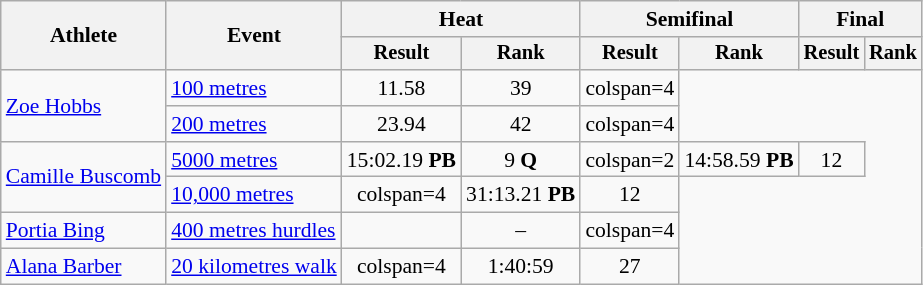<table class=wikitable style=font-size:90%>
<tr>
<th rowspan=2>Athlete</th>
<th rowspan=2>Event</th>
<th colspan=2>Heat</th>
<th colspan=2>Semifinal</th>
<th colspan=2>Final</th>
</tr>
<tr style=font-size:95%>
<th>Result</th>
<th>Rank</th>
<th>Result</th>
<th>Rank</th>
<th>Result</th>
<th>Rank</th>
</tr>
<tr align=center>
<td align=left rowspan=2><a href='#'>Zoe Hobbs</a></td>
<td align=left><a href='#'>100 metres</a></td>
<td>11.58</td>
<td>39</td>
<td>colspan=4 </td>
</tr>
<tr align=center>
<td align=left><a href='#'>200 metres</a></td>
<td>23.94</td>
<td>42</td>
<td>colspan=4 </td>
</tr>
<tr align=center>
<td align=left rowspan=2><a href='#'>Camille Buscomb</a></td>
<td align=left><a href='#'>5000 metres</a></td>
<td>15:02.19 <strong>PB</strong></td>
<td>9 <strong>Q</strong></td>
<td>colspan=2 </td>
<td>14:58.59 <strong>PB</strong></td>
<td>12</td>
</tr>
<tr align=center>
<td align=left><a href='#'>10,000 metres</a></td>
<td>colspan=4 </td>
<td>31:13.21 <strong>PB</strong></td>
<td>12</td>
</tr>
<tr align=center>
<td align=left><a href='#'>Portia Bing</a></td>
<td align=left><a href='#'>400 metres hurdles</a></td>
<td></td>
<td>–</td>
<td>colspan=4 </td>
</tr>
<tr align=center>
<td align=left><a href='#'>Alana Barber</a></td>
<td align=left><a href='#'>20 kilometres walk</a></td>
<td>colspan=4 </td>
<td>1:40:59</td>
<td>27</td>
</tr>
</table>
